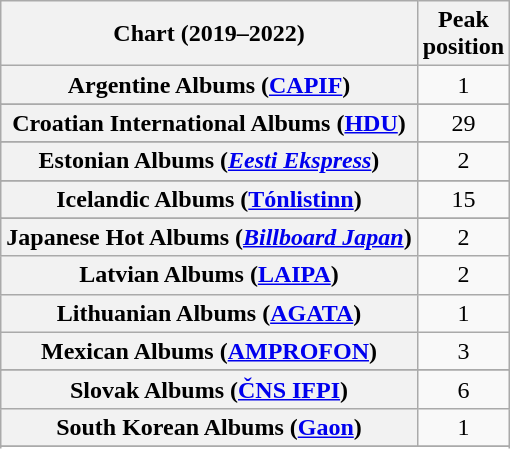<table class="wikitable sortable plainrowheaders" style="text-align:center">
<tr>
<th scope="col">Chart (2019–2022)</th>
<th scope="col">Peak<br>position</th>
</tr>
<tr>
<th scope="row">Argentine Albums (<a href='#'>CAPIF</a>)</th>
<td>1</td>
</tr>
<tr>
</tr>
<tr>
</tr>
<tr>
</tr>
<tr>
</tr>
<tr>
</tr>
<tr>
<th scope="row">Croatian International Albums (<a href='#'>HDU</a>)</th>
<td>29</td>
</tr>
<tr>
</tr>
<tr>
</tr>
<tr>
</tr>
<tr>
<th scope="row">Estonian Albums (<em><a href='#'>Eesti Ekspress</a></em>)</th>
<td>2</td>
</tr>
<tr>
</tr>
<tr>
</tr>
<tr>
</tr>
<tr>
</tr>
<tr>
<th scope="row">Icelandic Albums (<a href='#'>Tónlistinn</a>)</th>
<td>15</td>
</tr>
<tr>
</tr>
<tr>
</tr>
<tr>
</tr>
<tr>
<th scope="row">Japanese Hot Albums (<em><a href='#'>Billboard Japan</a></em>)</th>
<td>2</td>
</tr>
<tr>
<th scope="row">Latvian Albums (<a href='#'>LAIPA</a>)</th>
<td>2</td>
</tr>
<tr>
<th scope="row">Lithuanian Albums (<a href='#'>AGATA</a>)</th>
<td>1</td>
</tr>
<tr>
<th scope="row">Mexican Albums (<a href='#'>AMPROFON</a>)</th>
<td>3</td>
</tr>
<tr>
</tr>
<tr>
</tr>
<tr>
</tr>
<tr>
</tr>
<tr>
<th scope="row">Slovak Albums (<a href='#'>ČNS IFPI</a>)</th>
<td>6</td>
</tr>
<tr>
<th scope="row">South Korean Albums (<a href='#'>Gaon</a>)</th>
<td>1</td>
</tr>
<tr>
</tr>
<tr>
</tr>
<tr>
</tr>
<tr>
</tr>
<tr>
</tr>
<tr>
</tr>
<tr>
</tr>
<tr>
</tr>
<tr>
</tr>
</table>
